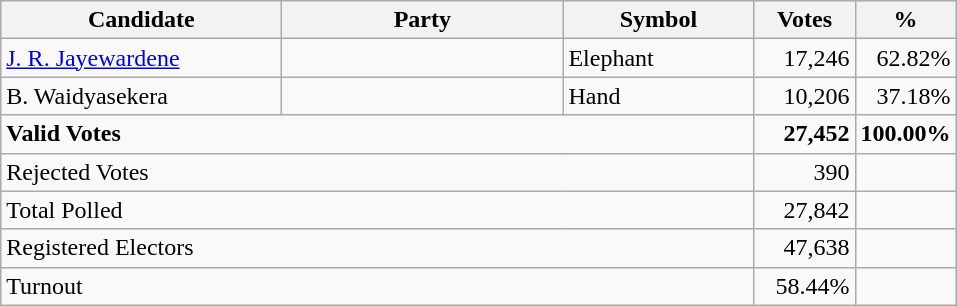<table class="wikitable" border="1" style="text-align:right;">
<tr>
<th align=left width="180">Candidate</th>
<th align=left width="180">Party</th>
<th align=left width="120">Symbol</th>
<th align=left width="60">Votes</th>
<th align=left width="60">%</th>
</tr>
<tr>
<td align=left><a href='#'>J. R. Jayewardene</a></td>
<td></td>
<td align=left>Elephant</td>
<td>17,246</td>
<td>62.82%</td>
</tr>
<tr>
<td align=left>B. Waidyasekera</td>
<td></td>
<td align=left>Hand</td>
<td>10,206</td>
<td>37.18%</td>
</tr>
<tr>
<td align=left colspan=3><strong>Valid Votes</strong></td>
<td><strong>27,452</strong></td>
<td><strong>100.00%</strong></td>
</tr>
<tr>
<td align=left colspan=3>Rejected Votes</td>
<td>390</td>
<td></td>
</tr>
<tr>
<td align=left colspan=3>Total Polled</td>
<td>27,842</td>
<td></td>
</tr>
<tr>
<td align=left colspan=3>Registered Electors</td>
<td>47,638</td>
<td></td>
</tr>
<tr>
<td align=left colspan=3>Turnout</td>
<td>58.44%</td>
</tr>
</table>
